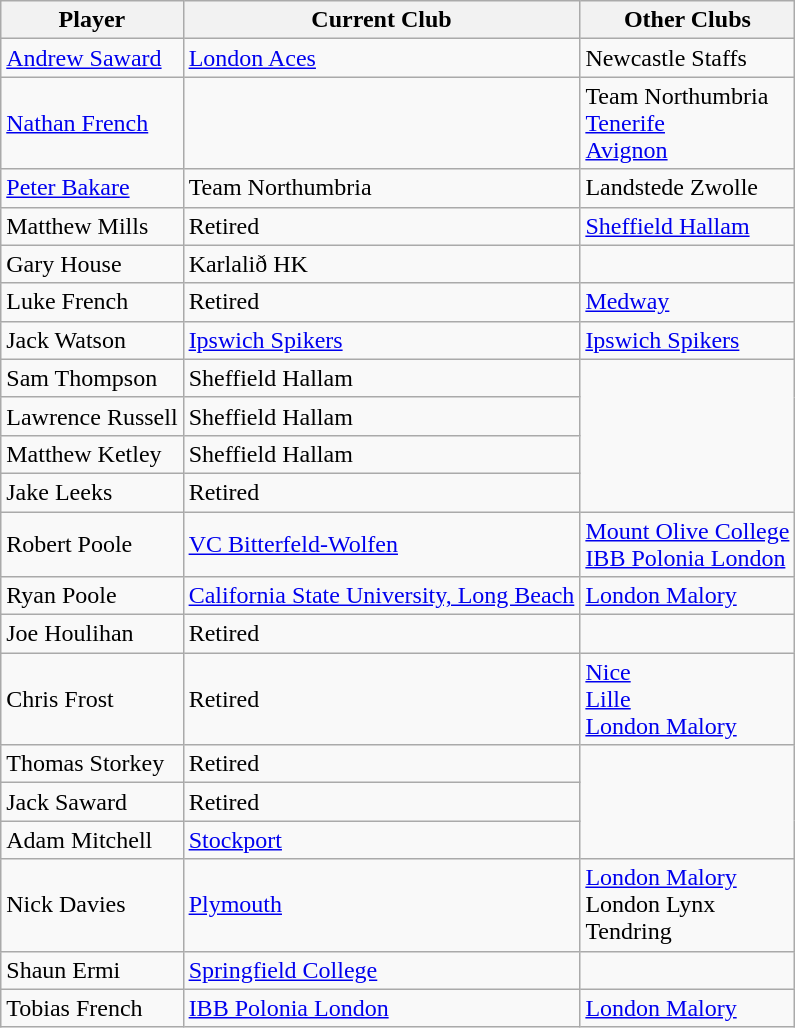<table class="wikitable">
<tr>
<th>Player</th>
<th>Current Club</th>
<th>Other Clubs</th>
</tr>
<tr>
<td> <a href='#'>Andrew Saward</a></td>
<td> <a href='#'>London Aces</a></td>
<td> Newcastle Staffs <br></td>
</tr>
<tr>
<td> <a href='#'>Nathan French</a></td>
<td></td>
<td> Team Northumbria <br> <a href='#'>Tenerife</a> <br> <a href='#'>Avignon</a> <br></td>
</tr>
<tr>
<td> <a href='#'>Peter Bakare</a></td>
<td> Team Northumbria</td>
<td> Landstede Zwolle <br></td>
</tr>
<tr>
<td> Matthew Mills</td>
<td> Retired</td>
<td> <a href='#'>Sheffield Hallam</a> <br></td>
</tr>
<tr>
<td> Gary House</td>
<td> Karlalið HK</td>
</tr>
<tr>
<td> Luke French</td>
<td> Retired</td>
<td> <a href='#'>Medway</a></td>
</tr>
<tr>
<td> Jack Watson</td>
<td> <a href='#'>Ipswich Spikers</a></td>
<td> <a href='#'>Ipswich Spikers</a></td>
</tr>
<tr>
<td> Sam Thompson</td>
<td> Sheffield Hallam</td>
</tr>
<tr>
<td> Lawrence Russell</td>
<td> Sheffield Hallam</td>
</tr>
<tr>
<td> Matthew Ketley</td>
<td> Sheffield Hallam</td>
</tr>
<tr>
<td> Jake Leeks</td>
<td> Retired</td>
</tr>
<tr>
<td> Robert Poole</td>
<td> <a href='#'>VC Bitterfeld-Wolfen</a></td>
<td> <a href='#'>Mount Olive College</a> <br>  <a href='#'>IBB Polonia London</a></td>
</tr>
<tr>
<td> Ryan Poole</td>
<td> <a href='#'>California State University, Long Beach</a></td>
<td> <a href='#'>London Malory</a></td>
</tr>
<tr>
<td> Joe Houlihan</td>
<td> Retired</td>
</tr>
<tr>
<td> Chris Frost</td>
<td> Retired</td>
<td> <a href='#'>Nice</a> <br> <a href='#'>Lille</a> <br>  <a href='#'>London Malory</a></td>
</tr>
<tr>
<td> Thomas Storkey</td>
<td> Retired</td>
</tr>
<tr>
<td> Jack Saward</td>
<td> Retired</td>
</tr>
<tr>
<td> Adam Mitchell</td>
<td> <a href='#'>Stockport</a></td>
</tr>
<tr>
<td> Nick Davies</td>
<td> <a href='#'>Plymouth</a></td>
<td> <a href='#'>London Malory</a> <br>  London Lynx <br>  Tendring</td>
</tr>
<tr>
<td> Shaun Ermi</td>
<td> <a href='#'>Springfield College</a></td>
</tr>
<tr>
<td> Tobias French</td>
<td> <a href='#'>IBB Polonia London</a></td>
<td> <a href='#'>London Malory</a></td>
</tr>
</table>
